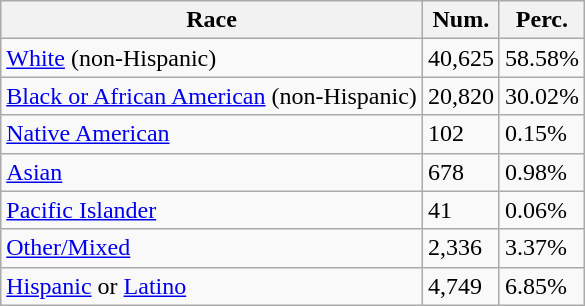<table class="wikitable">
<tr>
<th>Race</th>
<th>Num.</th>
<th>Perc.</th>
</tr>
<tr>
<td><a href='#'>White</a> (non-Hispanic)</td>
<td>40,625</td>
<td>58.58%</td>
</tr>
<tr>
<td><a href='#'>Black or African American</a> (non-Hispanic)</td>
<td>20,820</td>
<td>30.02%</td>
</tr>
<tr>
<td><a href='#'>Native American</a></td>
<td>102</td>
<td>0.15%</td>
</tr>
<tr>
<td><a href='#'>Asian</a></td>
<td>678</td>
<td>0.98%</td>
</tr>
<tr>
<td><a href='#'>Pacific Islander</a></td>
<td>41</td>
<td>0.06%</td>
</tr>
<tr>
<td><a href='#'>Other/Mixed</a></td>
<td>2,336</td>
<td>3.37%</td>
</tr>
<tr>
<td><a href='#'>Hispanic</a> or <a href='#'>Latino</a></td>
<td>4,749</td>
<td>6.85%</td>
</tr>
</table>
